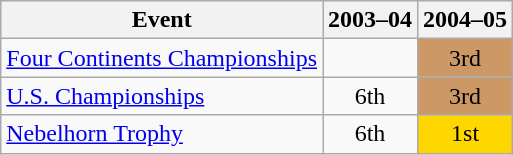<table class="wikitable" style="text-align:center">
<tr>
<th>Event</th>
<th>2003–04</th>
<th>2004–05</th>
</tr>
<tr>
<td align=left><a href='#'>Four Continents Championships</a></td>
<td></td>
<td bgcolor=cc9966>3rd</td>
</tr>
<tr>
<td align=left><a href='#'>U.S. Championships</a></td>
<td>6th</td>
<td bgcolor=cc9966>3rd</td>
</tr>
<tr>
<td align=left><a href='#'>Nebelhorn Trophy</a></td>
<td>6th</td>
<td bgcolor=gold>1st</td>
</tr>
</table>
